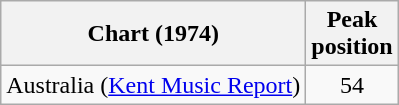<table class="wikitable sortable">
<tr>
<th>Chart (1974)</th>
<th>Peak<br>position</th>
</tr>
<tr>
<td>Australia (<a href='#'>Kent Music Report</a>)</td>
<td style="text-align:center;">54</td>
</tr>
</table>
